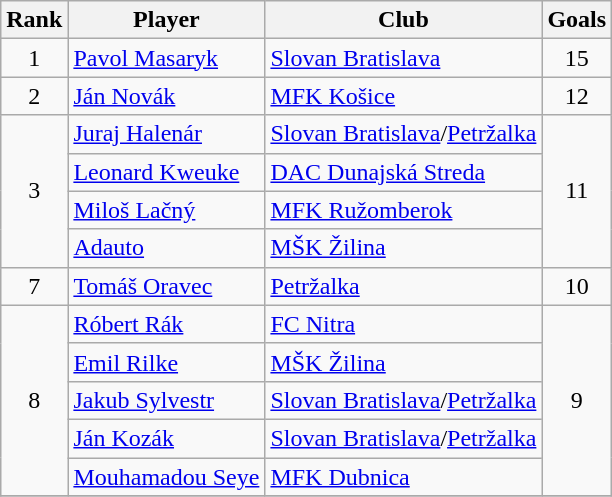<table class="wikitable" style="text-align:center">
<tr>
<th>Rank</th>
<th>Player</th>
<th>Club</th>
<th>Goals</th>
</tr>
<tr>
<td>1</td>
<td align="left"> <a href='#'>Pavol Masaryk</a></td>
<td align="left"><a href='#'>Slovan Bratislava</a></td>
<td>15</td>
</tr>
<tr>
<td>2</td>
<td align="left"> <a href='#'>Ján Novák</a></td>
<td align="left"><a href='#'>MFK Košice</a></td>
<td>12</td>
</tr>
<tr>
<td rowspan="4">3</td>
<td align="left"> <a href='#'>Juraj Halenár</a></td>
<td align="left"><a href='#'>Slovan Bratislava</a>/<a href='#'>Petržalka</a></td>
<td rowspan="4">11</td>
</tr>
<tr>
<td align="left"> <a href='#'>Leonard Kweuke</a></td>
<td align="left"><a href='#'>DAC Dunajská Streda</a></td>
</tr>
<tr>
<td align="left"> <a href='#'>Miloš Lačný</a></td>
<td align="left"><a href='#'>MFK Ružomberok</a></td>
</tr>
<tr>
<td align="left"> <a href='#'>Adauto</a></td>
<td align="left"><a href='#'>MŠK Žilina</a></td>
</tr>
<tr>
<td>7</td>
<td align="left"> <a href='#'>Tomáš Oravec</a></td>
<td align="left"><a href='#'>Petržalka</a></td>
<td>10</td>
</tr>
<tr>
<td rowspan="5">8</td>
<td align="left"> <a href='#'>Róbert Rák</a></td>
<td align="left"><a href='#'>FC Nitra</a></td>
<td rowspan="5">9</td>
</tr>
<tr>
<td align="left"> <a href='#'>Emil Rilke</a></td>
<td align="left"><a href='#'>MŠK Žilina</a></td>
</tr>
<tr>
<td align="left"> <a href='#'>Jakub Sylvestr</a></td>
<td align="left"><a href='#'>Slovan Bratislava</a>/<a href='#'>Petržalka</a></td>
</tr>
<tr>
<td align="left"> <a href='#'>Ján Kozák</a></td>
<td align="left"><a href='#'>Slovan Bratislava</a>/<a href='#'>Petržalka</a></td>
</tr>
<tr>
<td align="left">  <a href='#'>Mouhamadou Seye</a></td>
<td align="left"><a href='#'>MFK Dubnica</a></td>
</tr>
<tr>
</tr>
</table>
